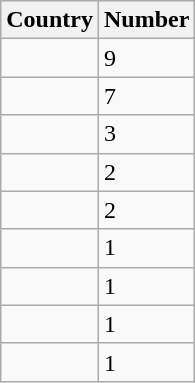<table class="wikitable centre sortable">
<tr>
<th>Country</th>
<th>Number</th>
</tr>
<tr>
<td style="text-align:left;"></td>
<td>9</td>
</tr>
<tr>
<td style="text-align:left;"></td>
<td>7</td>
</tr>
<tr>
<td style="text-align:left;"></td>
<td>3</td>
</tr>
<tr>
<td style="text-align:left;"></td>
<td>2</td>
</tr>
<tr>
<td style="text-align:left;"></td>
<td>2</td>
</tr>
<tr +>
<td style="text-align:left;"></td>
<td>1</td>
</tr>
<tr>
<td style="text-align:left;"></td>
<td>1</td>
</tr>
<tr>
<td style="text-align:left;"></td>
<td>1</td>
</tr>
<tr>
<td style="text-align:left;"></td>
<td>1</td>
</tr>
</table>
